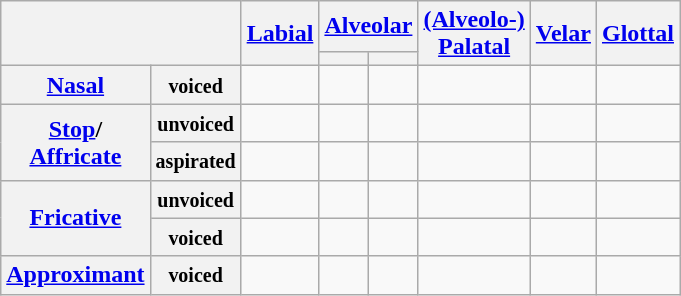<table class="wikitable">
<tr>
<th colspan="2" rowspan="2"></th>
<th rowspan="2" scope="col"><a href='#'>Labial</a></th>
<th colspan="2" scope="col"><a href='#'>Alveolar</a></th>
<th rowspan="2" scope="col"><a href='#'>(Alveolo-)</a><br><a href='#'>Palatal</a></th>
<th rowspan="2" scope="col"><a href='#'>Velar</a></th>
<th rowspan="2" scope="col"><a href='#'>Glottal</a></th>
</tr>
<tr>
<th></th>
<th></th>
</tr>
<tr>
<th><a href='#'>Nasal</a></th>
<th scope="row"><small>voiced</small></th>
<td></td>
<td></td>
<td></td>
<td></td>
<td></td>
<td></td>
</tr>
<tr>
<th rowspan="2" scope="row"><a href='#'>Stop</a>/<br><a href='#'>Affricate</a></th>
<th scope="row"><small>unvoiced</small></th>
<td></td>
<td></td>
<td></td>
<td></td>
<td></td>
<td></td>
</tr>
<tr>
<th><small>aspirated</small></th>
<td></td>
<td></td>
<td></td>
<td></td>
<td></td>
<td></td>
</tr>
<tr>
<th rowspan="2" scope="row"><a href='#'>Fricative</a></th>
<th scope="row"><small>unvoiced</small></th>
<td></td>
<td></td>
<td></td>
<td></td>
<td></td>
<td></td>
</tr>
<tr>
<th scope="row"><small>voiced</small></th>
<td></td>
<td></td>
<td></td>
<td></td>
<td></td>
<td></td>
</tr>
<tr>
<th><a href='#'>Approximant</a></th>
<th><small>voiced</small></th>
<td></td>
<td></td>
<td></td>
<td></td>
<td></td>
<td></td>
</tr>
</table>
